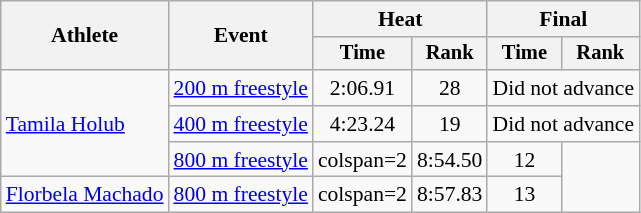<table class=wikitable style="font-size:90%; text-align:center;">
<tr>
<th rowspan=2>Athlete</th>
<th rowspan=2>Event</th>
<th colspan=2>Heat</th>
<th colspan=2>Final</th>
</tr>
<tr style="font-size:95%">
<th>Time</th>
<th>Rank</th>
<th>Time</th>
<th>Rank</th>
</tr>
<tr>
<td align=left rowspan=3><a href='#'>Tamila Holub</a></td>
<td align=left><a href='#'>200 m freestyle</a></td>
<td>2:06.91</td>
<td>28</td>
<td colspan=2>Did not advance</td>
</tr>
<tr>
<td align=left><a href='#'>400 m freestyle</a></td>
<td>4:23.24</td>
<td>19</td>
<td colspan=2>Did not advance</td>
</tr>
<tr>
<td align=left><a href='#'>800 m freestyle</a></td>
<td>colspan=2 </td>
<td>8:54.50</td>
<td>12</td>
</tr>
<tr>
<td align=left><a href='#'>Florbela Machado</a></td>
<td align=left><a href='#'>800 m freestyle</a></td>
<td>colspan=2 </td>
<td>8:57.83</td>
<td>13</td>
</tr>
</table>
